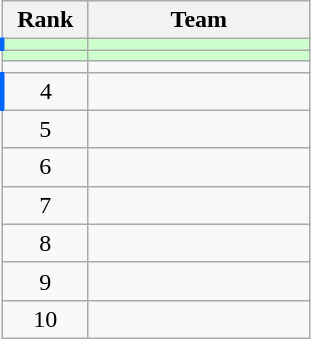<table class="wikitable" style="text-align: center;">
<tr>
<th width=50>Rank</th>
<th width=140>Team</th>
</tr>
<tr bgcolor=#cfc>
<td style="border-left:3px solid #06f;"></td>
<td align=left></td>
</tr>
<tr bgcolor=#cfc>
<td></td>
<td align=left></td>
</tr>
<tr>
<td></td>
<td align=left></td>
</tr>
<tr>
<td style="border-left:3px solid #06f;">4</td>
<td align=left></td>
</tr>
<tr>
<td>5</td>
<td align=left></td>
</tr>
<tr>
<td>6</td>
<td align=left></td>
</tr>
<tr>
<td>7</td>
<td align=left></td>
</tr>
<tr>
<td>8</td>
<td align=left></td>
</tr>
<tr>
<td>9</td>
<td align=left></td>
</tr>
<tr>
<td>10</td>
<td align=left></td>
</tr>
</table>
